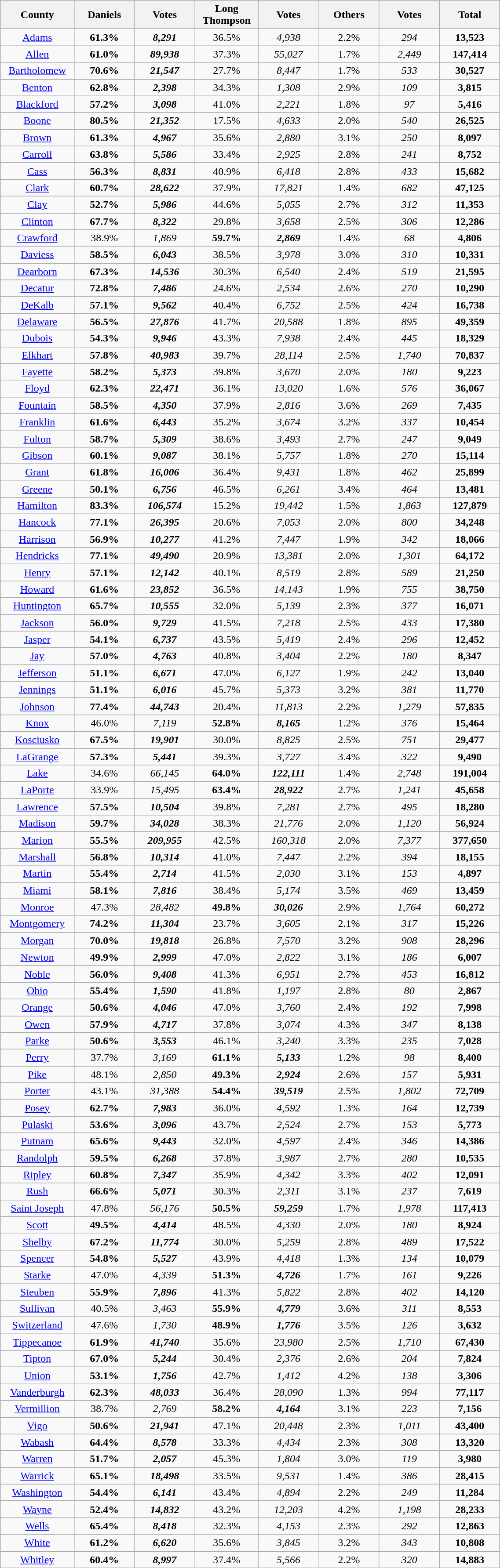<table width="60%" class="wikitable sortable">
<tr>
<th width="11%">County</th>
<th width="10%">Daniels</th>
<th width="10%">Votes</th>
<th width="10%">Long Thompson</th>
<th width="10%">Votes</th>
<th width="10%">Others</th>
<th width="10%">Votes</th>
<th width="10%">Total</th>
</tr>
<tr>
<td align="center" ><a href='#'>Adams</a></td>
<td align="center"><strong>61.3%</strong></td>
<td align="center"><strong><em>8,291</em></strong></td>
<td align="center">36.5%</td>
<td align="center"><em>4,938</em></td>
<td align="center">2.2%</td>
<td align="center"><em>294</em></td>
<td align="center"><strong>13,523</strong></td>
</tr>
<tr>
<td align="center" ><a href='#'>Allen</a></td>
<td align="center"><strong>61.0%</strong></td>
<td align="center"><strong><em>89,938</em></strong></td>
<td align="center">37.3%</td>
<td align="center"><em>55,027</em></td>
<td align="center">1.7%</td>
<td align="center"><em>2,449</em></td>
<td align="center"><strong>147,414</strong></td>
</tr>
<tr>
<td align="center" ><a href='#'>Bartholomew</a></td>
<td align="center"><strong>70.6%</strong></td>
<td align="center"><strong><em>21,547</em></strong></td>
<td align="center">27.7%</td>
<td align="center"><em>8,447</em></td>
<td align="center">1.7%</td>
<td align="center"><em>533</em></td>
<td align="center"><strong>30,527</strong></td>
</tr>
<tr>
<td align="center" ><a href='#'>Benton</a></td>
<td align="center"><strong>62.8%</strong></td>
<td align="center"><strong><em>2,398</em></strong></td>
<td align="center">34.3%</td>
<td align="center"><em>1,308</em></td>
<td align="center">2.9%</td>
<td align="center"><em>109</em></td>
<td align="center"><strong>3,815</strong></td>
</tr>
<tr>
<td align="center" ><a href='#'>Blackford</a></td>
<td align="center"><strong>57.2%</strong></td>
<td align="center"><strong><em>3,098</em></strong></td>
<td align="center">41.0%</td>
<td align="center"><em>2,221</em></td>
<td align="center">1.8%</td>
<td align="center"><em>97</em></td>
<td align="center"><strong>5,416</strong></td>
</tr>
<tr>
<td align="center" ><a href='#'>Boone</a></td>
<td align="center"><strong>80.5%</strong></td>
<td align="center"><strong><em>21,352</em></strong></td>
<td align="center">17.5%</td>
<td align="center"><em>4,633</em></td>
<td align="center">2.0%</td>
<td align="center"><em>540</em></td>
<td align="center"><strong>26,525</strong></td>
</tr>
<tr>
<td align="center" ><a href='#'>Brown</a></td>
<td align="center"><strong>61.3%</strong></td>
<td align="center"><strong><em>4,967</em></strong></td>
<td align="center">35.6%</td>
<td align="center"><em>2,880</em></td>
<td align="center">3.1%</td>
<td align="center"><em>250</em></td>
<td align="center"><strong>8,097</strong></td>
</tr>
<tr>
<td align="center" ><a href='#'>Carroll</a></td>
<td align="center"><strong>63.8%</strong></td>
<td align="center"><strong><em>5,586</em></strong></td>
<td align="center">33.4%</td>
<td align="center"><em>2,925</em></td>
<td align="center">2.8%</td>
<td align="center"><em>241</em></td>
<td align="center"><strong>8,752</strong></td>
</tr>
<tr>
<td align="center" ><a href='#'>Cass</a></td>
<td align="center"><strong>56.3%</strong></td>
<td align="center"><strong><em>8,831</em></strong></td>
<td align="center">40.9%</td>
<td align="center"><em>6,418</em></td>
<td align="center">2.8%</td>
<td align="center"><em>433</em></td>
<td align="center"><strong>15,682</strong></td>
</tr>
<tr>
<td align="center" ><a href='#'>Clark</a></td>
<td align="center"><strong>60.7%</strong></td>
<td align="center"><strong><em>28,622</em></strong></td>
<td align="center">37.9%</td>
<td align="center"><em>17,821</em></td>
<td align="center">1.4%</td>
<td align="center"><em>682</em></td>
<td align="center"><strong>47,125</strong></td>
</tr>
<tr>
<td align="center" ><a href='#'>Clay</a></td>
<td align="center"><strong>52.7%</strong></td>
<td align="center"><strong><em>5,986</em></strong></td>
<td align="center">44.6%</td>
<td align="center"><em>5,055</em></td>
<td align="center">2.7%</td>
<td align="center"><em>312</em></td>
<td align="center"><strong>11,353</strong></td>
</tr>
<tr>
<td align="center" ><a href='#'>Clinton</a></td>
<td align="center"><strong>67.7%</strong></td>
<td align="center"><strong><em>8,322</em></strong></td>
<td align="center">29.8%</td>
<td align="center"><em>3,658</em></td>
<td align="center">2.5%</td>
<td align="center"><em>306</em></td>
<td align="center"><strong>12,286</strong></td>
</tr>
<tr>
<td align="center" ><a href='#'>Crawford</a></td>
<td align="center">38.9%</td>
<td align="center"><em>1,869</em></td>
<td align="center"><strong>59.7%</strong></td>
<td align="center"><strong><em>2,869</em></strong></td>
<td align="center">1.4%</td>
<td align="center"><em>68</em></td>
<td align="center"><strong>4,806</strong></td>
</tr>
<tr>
<td align="center" ><a href='#'>Daviess</a></td>
<td align="center"><strong>58.5%</strong></td>
<td align="center"><strong><em>6,043</em></strong></td>
<td align="center">38.5%</td>
<td align="center"><em>3,978</em></td>
<td align="center">3.0%</td>
<td align="center"><em>310</em></td>
<td align="center"><strong>10,331</strong></td>
</tr>
<tr>
<td align="center" ><a href='#'>Dearborn</a></td>
<td align="center"><strong>67.3%</strong></td>
<td align="center"><strong><em>14,536</em></strong></td>
<td align="center">30.3%</td>
<td align="center"><em>6,540</em></td>
<td align="center">2.4%</td>
<td align="center"><em>519</em></td>
<td align="center"><strong>21,595</strong></td>
</tr>
<tr>
<td align="center" ><a href='#'>Decatur</a></td>
<td align="center"><strong>72.8%</strong></td>
<td align="center"><strong><em>7,486</em></strong></td>
<td align="center">24.6%</td>
<td align="center"><em>2,534</em></td>
<td align="center">2.6%</td>
<td align="center"><em>270</em></td>
<td align="center"><strong>10,290</strong></td>
</tr>
<tr>
<td align="center" ><a href='#'>DeKalb</a></td>
<td align="center"><strong>57.1%</strong></td>
<td align="center"><strong><em>9,562</em></strong></td>
<td align="center">40.4%</td>
<td align="center"><em>6,752</em></td>
<td align="center">2.5%</td>
<td align="center"><em>424</em></td>
<td align="center"><strong>16,738</strong></td>
</tr>
<tr>
<td align="center" ><a href='#'>Delaware</a></td>
<td align="center"><strong>56.5%</strong></td>
<td align="center"><strong><em>27,876</em></strong></td>
<td align="center">41.7%</td>
<td align="center"><em>20,588</em></td>
<td align="center">1.8%</td>
<td align="center"><em>895</em></td>
<td align="center"><strong>49,359</strong></td>
</tr>
<tr>
<td align="center" ><a href='#'>Dubois</a></td>
<td align="center"><strong>54.3%</strong></td>
<td align="center"><strong><em>9,946</em></strong></td>
<td align="center">43.3%</td>
<td align="center"><em>7,938</em></td>
<td align="center">2.4%</td>
<td align="center"><em>445</em></td>
<td align="center"><strong>18,329</strong></td>
</tr>
<tr>
<td align="center" ><a href='#'>Elkhart</a></td>
<td align="center"><strong>57.8%</strong></td>
<td align="center"><strong><em>40,983</em></strong></td>
<td align="center">39.7%</td>
<td align="center"><em>28,114</em></td>
<td align="center">2.5%</td>
<td align="center"><em>1,740</em></td>
<td align="center"><strong>70,837</strong></td>
</tr>
<tr>
<td align="center" ><a href='#'>Fayette</a></td>
<td align="center"><strong>58.2%</strong></td>
<td align="center"><strong><em>5,373</em></strong></td>
<td align="center">39.8%</td>
<td align="center"><em>3,670</em></td>
<td align="center">2.0%</td>
<td align="center"><em>180</em></td>
<td align="center"><strong>9,223</strong></td>
</tr>
<tr>
<td align="center" ><a href='#'>Floyd</a></td>
<td align="center"><strong>62.3%</strong></td>
<td align="center"><strong><em>22,471</em></strong></td>
<td align="center">36.1%</td>
<td align="center"><em>13,020</em></td>
<td align="center">1.6%</td>
<td align="center"><em>576</em></td>
<td align="center"><strong>36,067</strong></td>
</tr>
<tr>
<td align="center" ><a href='#'>Fountain</a></td>
<td align="center"><strong>58.5%</strong></td>
<td align="center"><strong><em>4,350</em></strong></td>
<td align="center">37.9%</td>
<td align="center"><em>2,816</em></td>
<td align="center">3.6%</td>
<td align="center"><em>269</em></td>
<td align="center"><strong>7,435</strong></td>
</tr>
<tr>
<td align="center" ><a href='#'>Franklin</a></td>
<td align="center"><strong>61.6%</strong></td>
<td align="center"><strong><em>6,443</em></strong></td>
<td align="center">35.2%</td>
<td align="center"><em>3,674</em></td>
<td align="center">3.2%</td>
<td align="center"><em>337</em></td>
<td align="center"><strong>10,454</strong></td>
</tr>
<tr>
<td align="center" ><a href='#'>Fulton</a></td>
<td align="center"><strong>58.7%</strong></td>
<td align="center"><strong><em>5,309</em></strong></td>
<td align="center">38.6%</td>
<td align="center"><em>3,493</em></td>
<td align="center">2.7%</td>
<td align="center"><em>247</em></td>
<td align="center"><strong>9,049</strong></td>
</tr>
<tr>
<td align="center" ><a href='#'>Gibson</a></td>
<td align="center"><strong>60.1%</strong></td>
<td align="center"><strong><em>9,087</em></strong></td>
<td align="center">38.1%</td>
<td align="center"><em>5,757</em></td>
<td align="center">1.8%</td>
<td align="center"><em>270</em></td>
<td align="center"><strong>15,114</strong></td>
</tr>
<tr>
<td align="center" ><a href='#'>Grant</a></td>
<td align="center"><strong>61.8%</strong></td>
<td align="center"><strong><em>16,006</em></strong></td>
<td align="center">36.4%</td>
<td align="center"><em>9,431</em></td>
<td align="center">1.8%</td>
<td align="center"><em>462</em></td>
<td align="center"><strong>25,899</strong></td>
</tr>
<tr>
<td align="center" ><a href='#'>Greene</a></td>
<td align="center"><strong>50.1%</strong></td>
<td align="center"><strong><em>6,756</em></strong></td>
<td align="center">46.5%</td>
<td align="center"><em>6,261</em></td>
<td align="center">3.4%</td>
<td align="center"><em>464</em></td>
<td align="center"><strong>13,481</strong></td>
</tr>
<tr>
<td align="center" ><a href='#'>Hamilton</a></td>
<td align="center"><strong>83.3%</strong></td>
<td align="center"><strong><em>106,574</em></strong></td>
<td align="center">15.2%</td>
<td align="center"><em>19,442</em></td>
<td align="center">1.5%</td>
<td align="center"><em>1,863</em></td>
<td align="center"><strong>127,879</strong></td>
</tr>
<tr>
<td align="center" ><a href='#'>Hancock</a></td>
<td align="center"><strong>77.1%</strong></td>
<td align="center"><strong><em>26,395</em></strong></td>
<td align="center">20.6%</td>
<td align="center"><em>7,053</em></td>
<td align="center">2.0%</td>
<td align="center"><em>800</em></td>
<td align="center"><strong>34,248</strong></td>
</tr>
<tr>
<td align="center" ><a href='#'>Harrison</a></td>
<td align="center"><strong>56.9%</strong></td>
<td align="center"><strong><em>10,277</em></strong></td>
<td align="center">41.2%</td>
<td align="center"><em>7,447</em></td>
<td align="center">1.9%</td>
<td align="center"><em>342</em></td>
<td align="center"><strong>18,066</strong></td>
</tr>
<tr>
<td align="center" ><a href='#'>Hendricks</a></td>
<td align="center"><strong>77.1%</strong></td>
<td align="center"><strong><em>49,490</em></strong></td>
<td align="center">20.9%</td>
<td align="center"><em>13,381</em></td>
<td align="center">2.0%</td>
<td align="center"><em>1,301</em></td>
<td align="center"><strong>64,172</strong></td>
</tr>
<tr>
<td align="center" ><a href='#'>Henry</a></td>
<td align="center"><strong>57.1%</strong></td>
<td align="center"><strong><em>12,142</em></strong></td>
<td align="center">40.1%</td>
<td align="center"><em>8,519</em></td>
<td align="center">2.8%</td>
<td align="center"><em>589</em></td>
<td align="center"><strong>21,250</strong></td>
</tr>
<tr>
<td align="center" ><a href='#'>Howard</a></td>
<td align="center"><strong>61.6%</strong></td>
<td align="center"><strong><em>23,852</em></strong></td>
<td align="center">36.5%</td>
<td align="center"><em>14,143</em></td>
<td align="center">1.9%</td>
<td align="center"><em>755</em></td>
<td align="center"><strong>38,750</strong></td>
</tr>
<tr>
<td align="center" ><a href='#'>Huntington</a></td>
<td align="center"><strong>65.7%</strong></td>
<td align="center"><strong><em>10,555</em></strong></td>
<td align="center">32.0%</td>
<td align="center"><em>5,139</em></td>
<td align="center">2.3%</td>
<td align="center"><em>377</em></td>
<td align="center"><strong>16,071</strong></td>
</tr>
<tr>
<td align="center" ><a href='#'>Jackson</a></td>
<td align="center"><strong>56.0%</strong></td>
<td align="center"><strong><em>9,729</em></strong></td>
<td align="center">41.5%</td>
<td align="center"><em>7,218</em></td>
<td align="center">2.5%</td>
<td align="center"><em>433</em></td>
<td align="center"><strong>17,380</strong></td>
</tr>
<tr>
<td align="center" ><a href='#'>Jasper</a></td>
<td align="center"><strong>54.1%</strong></td>
<td align="center"><strong><em>6,737</em></strong></td>
<td align="center">43.5%</td>
<td align="center"><em>5,419</em></td>
<td align="center">2.4%</td>
<td align="center"><em>296</em></td>
<td align="center"><strong>12,452</strong></td>
</tr>
<tr>
<td align="center" ><a href='#'>Jay</a></td>
<td align="center"><strong>57.0%</strong></td>
<td align="center"><strong><em>4,763</em></strong></td>
<td align="center">40.8%</td>
<td align="center"><em>3,404</em></td>
<td align="center">2.2%</td>
<td align="center"><em>180</em></td>
<td align="center"><strong>8,347</strong></td>
</tr>
<tr>
<td align="center" ><a href='#'>Jefferson</a></td>
<td align="center"><strong>51.1%</strong></td>
<td align="center"><strong><em>6,671</em></strong></td>
<td align="center">47.0%</td>
<td align="center"><em>6,127</em></td>
<td align="center">1.9%</td>
<td align="center"><em>242</em></td>
<td align="center"><strong>13,040</strong></td>
</tr>
<tr>
<td align="center" ><a href='#'>Jennings</a></td>
<td align="center"><strong>51.1%</strong></td>
<td align="center"><strong><em>6,016</em></strong></td>
<td align="center">45.7%</td>
<td align="center"><em>5,373</em></td>
<td align="center">3.2%</td>
<td align="center"><em>381</em></td>
<td align="center"><strong>11,770</strong></td>
</tr>
<tr>
<td align="center" ><a href='#'>Johnson</a></td>
<td align="center"><strong>77.4%</strong></td>
<td align="center"><strong><em>44,743</em></strong></td>
<td align="center">20.4%</td>
<td align="center"><em>11,813</em></td>
<td align="center">2.2%</td>
<td align="center"><em>1,279</em></td>
<td align="center"><strong>57,835</strong></td>
</tr>
<tr>
<td align="center" ><a href='#'>Knox</a></td>
<td align="center">46.0%</td>
<td align="center"><em>7,119</em></td>
<td align="center"><strong>52.8%</strong></td>
<td align="center"><strong><em>8,165</em></strong></td>
<td align="center">1.2%</td>
<td align="center"><em>376</em></td>
<td align="center"><strong>15,464</strong></td>
</tr>
<tr>
<td align="center" ><a href='#'>Kosciusko</a></td>
<td align="center"><strong>67.5%</strong></td>
<td align="center"><strong><em>19,901</em></strong></td>
<td align="center">30.0%</td>
<td align="center"><em>8,825</em></td>
<td align="center">2.5%</td>
<td align="center"><em>751</em></td>
<td align="center"><strong>29,477</strong></td>
</tr>
<tr>
<td align="center" ><a href='#'>LaGrange</a></td>
<td align="center"><strong>57.3%</strong></td>
<td align="center"><strong><em>5,441</em></strong></td>
<td align="center">39.3%</td>
<td align="center"><em>3,727</em></td>
<td align="center">3.4%</td>
<td align="center"><em>322</em></td>
<td align="center"><strong>9,490</strong></td>
</tr>
<tr>
<td align="center" ><a href='#'>Lake</a></td>
<td align="center">34.6%</td>
<td align="center"><em>66,145</em></td>
<td align="center"><strong>64.0%</strong></td>
<td align="center"><strong><em>122,111</em></strong></td>
<td align="center">1.4%</td>
<td align="center"><em>2,748</em></td>
<td align="center"><strong>191,004</strong></td>
</tr>
<tr>
<td align="center" ><a href='#'>LaPorte</a></td>
<td align="center">33.9%</td>
<td align="center"><em>15,495</em></td>
<td align="center"><strong>63.4%</strong></td>
<td align="center"><strong><em>28,922</em></strong></td>
<td align="center">2.7%</td>
<td align="center"><em>1,241</em></td>
<td align="center"><strong>45,658</strong></td>
</tr>
<tr>
<td align="center" ><a href='#'>Lawrence</a></td>
<td align="center"><strong>57.5%</strong></td>
<td align="center"><strong><em>10,504</em></strong></td>
<td align="center">39.8%</td>
<td align="center"><em>7,281</em></td>
<td align="center">2.7%</td>
<td align="center"><em>495</em></td>
<td align="center"><strong>18,280</strong></td>
</tr>
<tr>
<td align="center" ><a href='#'>Madison</a></td>
<td align="center"><strong>59.7%</strong></td>
<td align="center"><strong><em>34,028</em></strong></td>
<td align="center">38.3%</td>
<td align="center"><em>21,776</em></td>
<td align="center">2.0%</td>
<td align="center"><em>1,120</em></td>
<td align="center"><strong>56,924</strong></td>
</tr>
<tr>
<td align="center" ><a href='#'>Marion</a></td>
<td align="center"><strong>55.5%</strong></td>
<td align="center"><strong><em>209,955</em></strong></td>
<td align="center">42.5%</td>
<td align="center"><em>160,318</em></td>
<td align="center">2.0%</td>
<td align="center"><em>7,377</em></td>
<td align="center"><strong>377,650</strong></td>
</tr>
<tr>
<td align="center" ><a href='#'>Marshall</a></td>
<td align="center"><strong>56.8%</strong></td>
<td align="center"><strong><em>10,314</em></strong></td>
<td align="center">41.0%</td>
<td align="center"><em>7,447</em></td>
<td align="center">2.2%</td>
<td align="center"><em>394</em></td>
<td align="center"><strong>18,155</strong></td>
</tr>
<tr>
<td align="center" ><a href='#'>Martin</a></td>
<td align="center"><strong>55.4%</strong></td>
<td align="center"><strong><em>2,714</em></strong></td>
<td align="center">41.5%</td>
<td align="center"><em>2,030</em></td>
<td align="center">3.1%</td>
<td align="center"><em>153</em></td>
<td align="center"><strong>4,897</strong></td>
</tr>
<tr>
<td align="center" ><a href='#'>Miami</a></td>
<td align="center"><strong>58.1%</strong></td>
<td align="center"><strong><em>7,816</em></strong></td>
<td align="center">38.4%</td>
<td align="center"><em>5,174</em></td>
<td align="center">3.5%</td>
<td align="center"><em>469</em></td>
<td align="center"><strong>13,459</strong></td>
</tr>
<tr>
<td align="center" ><a href='#'>Monroe</a></td>
<td align="center">47.3%</td>
<td align="center"><em>28,482</em></td>
<td align="center"><strong>49.8%</strong></td>
<td align="center"><strong><em>30,026</em></strong></td>
<td align="center">2.9%</td>
<td align="center"><em>1,764</em></td>
<td align="center"><strong>60,272</strong></td>
</tr>
<tr>
<td align="center" ><a href='#'>Montgomery</a></td>
<td align="center"><strong>74.2%</strong></td>
<td align="center"><strong><em>11,304</em></strong></td>
<td align="center">23.7%</td>
<td align="center"><em>3,605</em></td>
<td align="center">2.1%</td>
<td align="center"><em>317</em></td>
<td align="center"><strong>15,226</strong></td>
</tr>
<tr>
<td align="center" ><a href='#'>Morgan</a></td>
<td align="center"><strong>70.0%</strong></td>
<td align="center"><strong><em>19,818</em></strong></td>
<td align="center">26.8%</td>
<td align="center"><em>7,570</em></td>
<td align="center">3.2%</td>
<td align="center"><em>908</em></td>
<td align="center"><strong>28,296</strong></td>
</tr>
<tr>
<td align="center" ><a href='#'>Newton</a></td>
<td align="center"><strong>49.9%</strong></td>
<td align="center"><strong><em>2,999</em></strong></td>
<td align="center">47.0%</td>
<td align="center"><em>2,822</em></td>
<td align="center">3.1%</td>
<td align="center"><em>186</em></td>
<td align="center"><strong>6,007</strong></td>
</tr>
<tr>
<td align="center" ><a href='#'>Noble</a></td>
<td align="center"><strong>56.0%</strong></td>
<td align="center"><strong><em>9,408</em></strong></td>
<td align="center">41.3%</td>
<td align="center"><em>6,951</em></td>
<td align="center">2.7%</td>
<td align="center"><em>453</em></td>
<td align="center"><strong>16,812</strong></td>
</tr>
<tr>
<td align="center" ><a href='#'>Ohio</a></td>
<td align="center"><strong>55.4%</strong></td>
<td align="center"><strong><em>1,590</em></strong></td>
<td align="center">41.8%</td>
<td align="center"><em>1,197</em></td>
<td align="center">2.8%</td>
<td align="center"><em>80</em></td>
<td align="center"><strong>2,867</strong></td>
</tr>
<tr>
<td align="center" ><a href='#'>Orange</a></td>
<td align="center"><strong>50.6%</strong></td>
<td align="center"><strong><em>4,046</em></strong></td>
<td align="center">47.0%</td>
<td align="center"><em>3,760</em></td>
<td align="center">2.4%</td>
<td align="center"><em>192</em></td>
<td align="center"><strong>7,998</strong></td>
</tr>
<tr>
<td align="center" ><a href='#'>Owen</a></td>
<td align="center"><strong>57.9%</strong></td>
<td align="center"><strong><em>4,717</em></strong></td>
<td align="center">37.8%</td>
<td align="center"><em>3,074</em></td>
<td align="center">4.3%</td>
<td align="center"><em>347</em></td>
<td align="center"><strong>8,138</strong></td>
</tr>
<tr>
<td align="center" ><a href='#'>Parke</a></td>
<td align="center"><strong>50.6%</strong></td>
<td align="center"><strong><em>3,553</em></strong></td>
<td align="center">46.1%</td>
<td align="center"><em>3,240</em></td>
<td align="center">3.3%</td>
<td align="center"><em>235</em></td>
<td align="center"><strong>7,028</strong></td>
</tr>
<tr>
<td align="center" ><a href='#'>Perry</a></td>
<td align="center">37.7%</td>
<td align="center"><em>3,169</em></td>
<td align="center"><strong>61.1%</strong></td>
<td align="center"><strong><em>5,133</em></strong></td>
<td align="center">1.2%</td>
<td align="center"><em>98</em></td>
<td align="center"><strong>8,400</strong></td>
</tr>
<tr>
<td align="center" ><a href='#'>Pike</a></td>
<td align="center">48.1%</td>
<td align="center"><em>2,850</em></td>
<td align="center"><strong>49.3%</strong></td>
<td align="center"><strong><em>2,924</em></strong></td>
<td align="center">2.6%</td>
<td align="center"><em>157</em></td>
<td align="center"><strong>5,931</strong></td>
</tr>
<tr>
<td align="center" ><a href='#'>Porter</a></td>
<td align="center">43.1%</td>
<td align="center"><em>31,388</em></td>
<td align="center"><strong>54.4%</strong></td>
<td align="center"><strong><em>39,519</em></strong></td>
<td align="center">2.5%</td>
<td align="center"><em>1,802</em></td>
<td align="center"><strong>72,709</strong></td>
</tr>
<tr>
<td align="center" ><a href='#'>Posey</a></td>
<td align="center"><strong>62.7%</strong></td>
<td align="center"><strong><em>7,983</em></strong></td>
<td align="center">36.0%</td>
<td align="center"><em>4,592</em></td>
<td align="center">1.3%</td>
<td align="center"><em>164</em></td>
<td align="center"><strong>12,739</strong></td>
</tr>
<tr>
<td align="center" ><a href='#'>Pulaski</a></td>
<td align="center"><strong>53.6%</strong></td>
<td align="center"><strong><em>3,096</em></strong></td>
<td align="center">43.7%</td>
<td align="center"><em>2,524</em></td>
<td align="center">2.7%</td>
<td align="center"><em>153</em></td>
<td align="center"><strong>5,773</strong></td>
</tr>
<tr>
<td align="center" ><a href='#'>Putnam</a></td>
<td align="center"><strong>65.6%</strong></td>
<td align="center"><strong><em>9,443</em></strong></td>
<td align="center">32.0%</td>
<td align="center"><em>4,597</em></td>
<td align="center">2.4%</td>
<td align="center"><em>346</em></td>
<td align="center"><strong>14,386</strong></td>
</tr>
<tr>
<td align="center" ><a href='#'>Randolph</a></td>
<td align="center"><strong>59.5%</strong></td>
<td align="center"><strong><em>6,268</em></strong></td>
<td align="center">37.8%</td>
<td align="center"><em>3,987</em></td>
<td align="center">2.7%</td>
<td align="center"><em>280</em></td>
<td align="center"><strong>10,535</strong></td>
</tr>
<tr>
<td align="center" ><a href='#'>Ripley</a></td>
<td align="center"><strong>60.8%</strong></td>
<td align="center"><strong><em>7,347</em></strong></td>
<td align="center">35.9%</td>
<td align="center"><em>4,342</em></td>
<td align="center">3.3%</td>
<td align="center"><em>402</em></td>
<td align="center"><strong>12,091</strong></td>
</tr>
<tr>
<td align="center" ><a href='#'>Rush</a></td>
<td align="center"><strong>66.6%</strong></td>
<td align="center"><strong><em>5,071</em></strong></td>
<td align="center">30.3%</td>
<td align="center"><em>2,311</em></td>
<td align="center">3.1%</td>
<td align="center"><em>237</em></td>
<td align="center"><strong>7,619</strong></td>
</tr>
<tr>
<td align="center" ><a href='#'>Saint Joseph</a></td>
<td align="center">47.8%</td>
<td align="center"><em>56,176</em></td>
<td align="center"><strong>50.5%</strong></td>
<td align="center"><strong><em>59,259</em></strong></td>
<td align="center">1.7%</td>
<td align="center"><em>1,978</em></td>
<td align="center"><strong>117,413</strong></td>
</tr>
<tr>
<td align="center" ><a href='#'>Scott</a></td>
<td align="center"><strong>49.5%</strong></td>
<td align="center"><strong><em>4,414</em></strong></td>
<td align="center">48.5%</td>
<td align="center"><em>4,330</em></td>
<td align="center">2.0%</td>
<td align="center"><em>180</em></td>
<td align="center"><strong>8,924</strong></td>
</tr>
<tr>
<td align="center" ><a href='#'>Shelby</a></td>
<td align="center"><strong>67.2%</strong></td>
<td align="center"><strong><em>11,774</em></strong></td>
<td align="center">30.0%</td>
<td align="center"><em>5,259</em></td>
<td align="center">2.8%</td>
<td align="center"><em>489</em></td>
<td align="center"><strong>17,522</strong></td>
</tr>
<tr>
<td align="center" ><a href='#'>Spencer</a></td>
<td align="center"><strong>54.8%</strong></td>
<td align="center"><strong><em>5,527</em></strong></td>
<td align="center">43.9%</td>
<td align="center"><em>4,418</em></td>
<td align="center">1.3%</td>
<td align="center"><em>134</em></td>
<td align="center"><strong>10,079</strong></td>
</tr>
<tr>
<td align="center" ><a href='#'>Starke</a></td>
<td align="center">47.0%</td>
<td align="center"><em>4,339</em></td>
<td align="center"><strong>51.3%</strong></td>
<td align="center"><strong><em>4,726</em></strong></td>
<td align="center">1.7%</td>
<td align="center"><em>161</em></td>
<td align="center"><strong>9,226</strong></td>
</tr>
<tr>
<td align="center" ><a href='#'>Steuben</a></td>
<td align="center"><strong>55.9%</strong></td>
<td align="center"><strong><em>7,896</em></strong></td>
<td align="center">41.3%</td>
<td align="center"><em>5,822</em></td>
<td align="center">2.8%</td>
<td align="center"><em>402</em></td>
<td align="center"><strong>14,120</strong></td>
</tr>
<tr>
<td align="center" ><a href='#'>Sullivan</a></td>
<td align="center">40.5%</td>
<td align="center"><em>3,463</em></td>
<td align="center"><strong>55.9%</strong></td>
<td align="center"><strong><em>4,779</em></strong></td>
<td align="center">3.6%</td>
<td align="center"><em>311</em></td>
<td align="center"><strong>8,553</strong></td>
</tr>
<tr>
<td align="center" ><a href='#'>Switzerland</a></td>
<td align="center">47.6%</td>
<td align="center"><em>1,730</em></td>
<td align="center"><strong>48.9%</strong></td>
<td align="center"><strong><em>1,776</em></strong></td>
<td align="center">3.5%</td>
<td align="center"><em>126</em></td>
<td align="center"><strong>3,632</strong></td>
</tr>
<tr>
<td align="center" ><a href='#'>Tippecanoe</a></td>
<td align="center"><strong>61.9%</strong></td>
<td align="center"><strong><em>41,740</em></strong></td>
<td align="center">35.6%</td>
<td align="center"><em>23,980</em></td>
<td align="center">2.5%</td>
<td align="center"><em>1,710</em></td>
<td align="center"><strong>67,430</strong></td>
</tr>
<tr>
<td align="center" ><a href='#'>Tipton</a></td>
<td align="center"><strong>67.0%</strong></td>
<td align="center"><strong><em>5,244</em></strong></td>
<td align="center">30.4%</td>
<td align="center"><em>2,376</em></td>
<td align="center">2.6%</td>
<td align="center"><em>204</em></td>
<td align="center"><strong>7,824</strong></td>
</tr>
<tr>
<td align="center" ><a href='#'>Union</a></td>
<td align="center"><strong>53.1%</strong></td>
<td align="center"><strong><em>1,756</em></strong></td>
<td align="center">42.7%</td>
<td align="center"><em>1,412</em></td>
<td align="center">4.2%</td>
<td align="center"><em>138</em></td>
<td align="center"><strong>3,306</strong></td>
</tr>
<tr>
<td align="center" ><a href='#'>Vanderburgh</a></td>
<td align="center"><strong>62.3%</strong></td>
<td align="center"><strong><em>48,033</em></strong></td>
<td align="center">36.4%</td>
<td align="center"><em>28,090</em></td>
<td align="center">1.3%</td>
<td align="center"><em>994</em></td>
<td align="center"><strong>77,117</strong></td>
</tr>
<tr>
<td align="center" ><a href='#'>Vermillion</a></td>
<td align="center">38.7%</td>
<td align="center"><em>2,769</em></td>
<td align="center"><strong>58.2%</strong></td>
<td align="center"><strong><em>4,164</em></strong></td>
<td align="center">3.1%</td>
<td align="center"><em>223</em></td>
<td align="center"><strong>7,156</strong></td>
</tr>
<tr>
<td align="center" ><a href='#'>Vigo</a></td>
<td align="center"><strong>50.6%</strong></td>
<td align="center"><strong><em>21,941</em></strong></td>
<td align="center">47.1%</td>
<td align="center"><em>20,448</em></td>
<td align="center">2.3%</td>
<td align="center"><em>1,011</em></td>
<td align="center"><strong>43,400</strong></td>
</tr>
<tr>
<td align="center" ><a href='#'>Wabash</a></td>
<td align="center"><strong>64.4%</strong></td>
<td align="center"><strong><em>8,578</em></strong></td>
<td align="center">33.3%</td>
<td align="center"><em>4,434</em></td>
<td align="center">2.3%</td>
<td align="center"><em>308</em></td>
<td align="center"><strong>13,320</strong></td>
</tr>
<tr>
<td align="center" ><a href='#'>Warren</a></td>
<td align="center"><strong>51.7%</strong></td>
<td align="center"><strong><em>2,057</em></strong></td>
<td align="center">45.3%</td>
<td align="center"><em>1,804</em></td>
<td align="center">3.0%</td>
<td align="center"><em>119</em></td>
<td align="center"><strong>3,980</strong></td>
</tr>
<tr>
<td align="center" ><a href='#'>Warrick</a></td>
<td align="center"><strong>65.1%</strong></td>
<td align="center"><strong><em>18,498</em></strong></td>
<td align="center">33.5%</td>
<td align="center"><em>9,531</em></td>
<td align="center">1.4%</td>
<td align="center"><em>386</em></td>
<td align="center"><strong>28,415</strong></td>
</tr>
<tr>
<td align="center" ><a href='#'>Washington</a></td>
<td align="center"><strong>54.4%</strong></td>
<td align="center"><strong><em>6,141</em></strong></td>
<td align="center">43.4%</td>
<td align="center"><em>4,894</em></td>
<td align="center">2.2%</td>
<td align="center"><em>249</em></td>
<td align="center"><strong>11,284</strong></td>
</tr>
<tr>
<td align="center" ><a href='#'>Wayne</a></td>
<td align="center"><strong>52.4%</strong></td>
<td align="center"><strong><em>14,832</em></strong></td>
<td align="center">43.2%</td>
<td align="center"><em>12,203</em></td>
<td align="center">4.2%</td>
<td align="center"><em>1,198</em></td>
<td align="center"><strong>28,233</strong></td>
</tr>
<tr>
<td align="center" ><a href='#'>Wells</a></td>
<td align="center"><strong>65.4%</strong></td>
<td align="center"><strong><em>8,418</em></strong></td>
<td align="center">32.3%</td>
<td align="center"><em>4,153</em></td>
<td align="center">2.3%</td>
<td align="center"><em>292</em></td>
<td align="center"><strong>12,863</strong></td>
</tr>
<tr>
<td align="center" ><a href='#'>White</a></td>
<td align="center"><strong>61.2%</strong></td>
<td align="center"><strong><em>6,620</em></strong></td>
<td align="center">35.6%</td>
<td align="center"><em>3,845</em></td>
<td align="center">3.2%</td>
<td align="center"><em>343</em></td>
<td align="center"><strong>10,808</strong></td>
</tr>
<tr>
<td align="center" ><a href='#'>Whitley</a></td>
<td align="center"><strong>60.4%</strong></td>
<td align="center"><strong><em>8,997</em></strong></td>
<td align="center">37.4%</td>
<td align="center"><em>5,566</em></td>
<td align="center">2.2%</td>
<td align="center"><em>320</em></td>
<td align="center"><strong>14,883</strong></td>
</tr>
</table>
